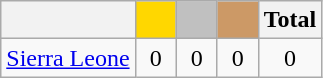<table class="wikitable">
<tr>
<th></th>
<th style="background-color:gold">        </th>
<th style="background-color:silver">      </th>
<th style="background-color:#CC9966">      </th>
<th>Total</th>
</tr>
<tr align="center">
<td> <a href='#'>Sierra Leone</a></td>
<td>0</td>
<td>0</td>
<td>0</td>
<td>0</td>
</tr>
</table>
